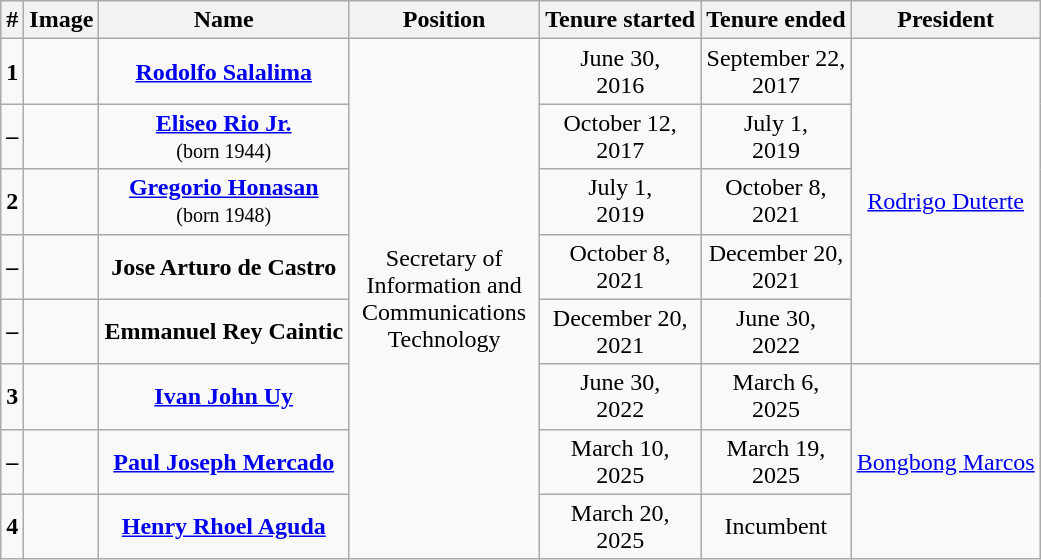<table class="wikitable" style="text-align:center; border:1px #aaf solid;">
<tr>
<th>#</th>
<th>Image</th>
<th>Name</th>
<th width=120px>Position</th>
<th>Tenure started</th>
<th>Tenure ended</th>
<th>President</th>
</tr>
<tr>
<td><strong>1</strong></td>
<td></td>
<td><strong><a href='#'>Rodolfo Salalima</a></strong><br></td>
<td rowspan="8">Secretary of Information and Communications Technology</td>
<td>June 30,<br>2016</td>
<td>September 22,<br>2017</td>
<td rowspan="5"><a href='#'>Rodrigo Duterte</a></td>
</tr>
<tr>
<td><strong>–</strong></td>
<td></td>
<td><strong><a href='#'>Eliseo Rio Jr.</a></strong><br><small>(born 1944)</small><br></td>
<td>October 12,<br>2017</td>
<td>July 1,<br>2019</td>
</tr>
<tr>
<td><strong>2</strong></td>
<td></td>
<td><strong><a href='#'>Gregorio Honasan</a></strong><br><small>(born 1948)</small><br></td>
<td>July 1,<br>2019</td>
<td>October 8,<br>2021</td>
</tr>
<tr>
<td><strong>–</strong></td>
<td></td>
<td><strong>Jose Arturo de Castro</strong><br></td>
<td>October 8,<br>2021</td>
<td>December 20,<br>2021</td>
</tr>
<tr>
<td><strong>–</strong></td>
<td></td>
<td><strong>Emmanuel Rey Caintic</strong><br></td>
<td>December 20,<br>2021</td>
<td>June 30,<br>2022</td>
</tr>
<tr>
<td><strong>3</strong></td>
<td></td>
<td><strong><a href='#'>Ivan John Uy</a></strong><br></td>
<td>June 30,<br>2022</td>
<td>March 6,<br> 2025</td>
<td rowspan="3"><a href='#'>Bongbong Marcos</a></td>
</tr>
<tr>
<td><strong>–</strong></td>
<td></td>
<td><strong><a href='#'>Paul Joseph Mercado</a></strong><br></td>
<td>March 10,<br>2025</td>
<td>March 19,<br>2025</td>
</tr>
<tr>
<td><strong>4</strong></td>
<td></td>
<td><strong><a href='#'>Henry Rhoel Aguda</a></strong></td>
<td>March 20,<br>2025</td>
<td>Incumbent</td>
</tr>
</table>
